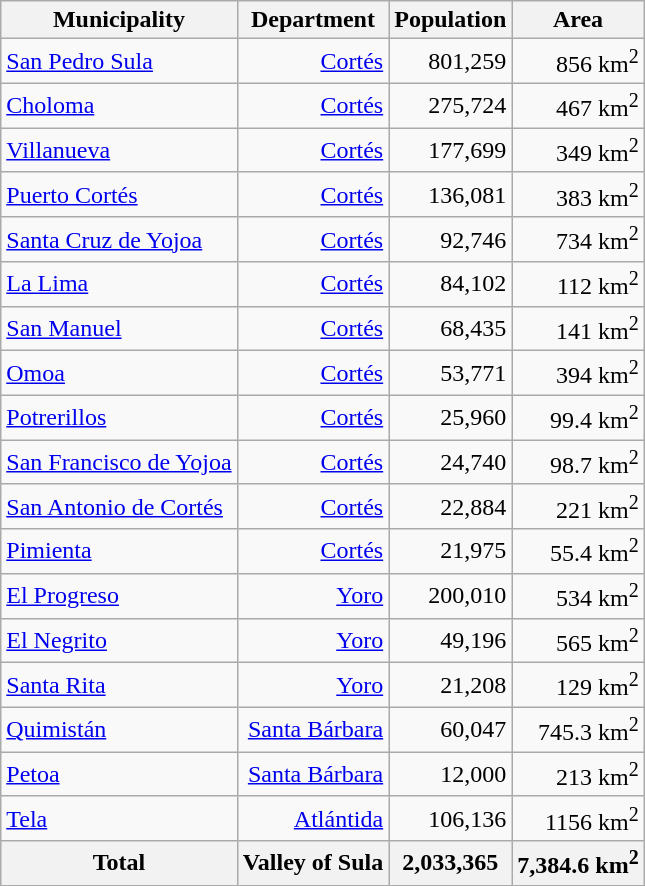<table class="wikitable">
<tr>
<th scope="col">Municipality</th>
<th scope="col">Department</th>
<th scope="col">Population</th>
<th scope="col">Area</th>
</tr>
<tr>
<td align="left"><a href='#'>San Pedro Sula</a></td>
<td align="right"><a href='#'>Cortés</a></td>
<td align="right">801,259</td>
<td align="right">856 km<sup>2</sup></td>
</tr>
<tr>
<td align="left"><a href='#'>Choloma</a></td>
<td align="right"><a href='#'>Cortés</a></td>
<td align="right">275,724</td>
<td align="right">467 km<sup>2</sup></td>
</tr>
<tr>
<td align="left"><a href='#'>Villanueva</a></td>
<td align="right"><a href='#'>Cortés</a></td>
<td align="right">177,699</td>
<td align="right">349 km<sup>2</sup></td>
</tr>
<tr>
<td align="left"><a href='#'>Puerto Cortés</a></td>
<td align="right"><a href='#'>Cortés</a></td>
<td align="right">136,081</td>
<td align="right">383 km<sup>2</sup></td>
</tr>
<tr>
<td align="left"><a href='#'>Santa Cruz de Yojoa</a></td>
<td align="right"><a href='#'>Cortés</a></td>
<td align="right">92,746</td>
<td align="right">734 km<sup>2</sup></td>
</tr>
<tr>
<td align="left"><a href='#'>La Lima</a></td>
<td align="right"><a href='#'>Cortés</a></td>
<td align="right">84,102</td>
<td align="right">112 km<sup>2</sup></td>
</tr>
<tr>
<td align="left"><a href='#'>San Manuel</a></td>
<td align="right"><a href='#'>Cortés</a></td>
<td align="right">68,435</td>
<td align="right">141 km<sup>2</sup></td>
</tr>
<tr>
<td align="left"><a href='#'>Omoa</a></td>
<td align="right"><a href='#'>Cortés</a></td>
<td align="right">53,771</td>
<td align="right">394 km<sup>2</sup></td>
</tr>
<tr>
<td aligm="left"><a href='#'>Potrerillos</a></td>
<td align="right"><a href='#'>Cortés</a></td>
<td align="right">25,960</td>
<td align="right">99.4 km<sup>2</sup></td>
</tr>
<tr>
<td align="left"><a href='#'>San Francisco de Yojoa</a></td>
<td align="right"><a href='#'>Cortés</a></td>
<td align="right">24,740</td>
<td align="right">98.7 km<sup>2</sup></td>
</tr>
<tr>
<td align="left"><a href='#'>San Antonio de Cortés</a></td>
<td align="right"><a href='#'>Cortés</a></td>
<td align="right">22,884</td>
<td align="right">221 km<sup>2</sup></td>
</tr>
<tr>
<td align="left"><a href='#'>Pimienta</a></td>
<td align="right"><a href='#'>Cortés</a></td>
<td align="right">21,975</td>
<td align="right">55.4 km<sup>2</sup></td>
</tr>
<tr>
<td align="left"><a href='#'>El Progreso</a></td>
<td align="right"><a href='#'>Yoro</a></td>
<td align="right">200,010</td>
<td align="right">534 km<sup>2</sup></td>
</tr>
<tr>
<td align="left"><a href='#'>El Negrito</a></td>
<td align="right"><a href='#'>Yoro</a></td>
<td align="right">49,196</td>
<td align="right">565 km<sup>2</sup></td>
</tr>
<tr>
<td align="left"><a href='#'>Santa Rita</a></td>
<td align="right"><a href='#'>Yoro</a></td>
<td align="right">21,208</td>
<td align="right">129 km<sup>2</sup></td>
</tr>
<tr>
<td align="left"><a href='#'>Quimistán</a></td>
<td align="right"><a href='#'>Santa Bárbara</a></td>
<td align="right">60,047</td>
<td align="right">745.3 km<sup>2</sup></td>
</tr>
<tr>
<td align="left"><a href='#'>Petoa</a></td>
<td align="right"><a href='#'>Santa Bárbara</a></td>
<td align="right">12,000</td>
<td align="right">213 km<sup>2</sup></td>
</tr>
<tr>
<td align="left"><a href='#'>Tela</a></td>
<td align="right"><a href='#'>Atlántida</a></td>
<td align="right">106,136</td>
<td align="right">1156 km<sup>2</sup></td>
</tr>
<tr>
<th scope="col" align="left">Total</th>
<th scope="col">Valley of Sula</th>
<th scope="col">2,033,365</th>
<th scope="col">7,384.6 km<sup>2</sup></th>
</tr>
</table>
